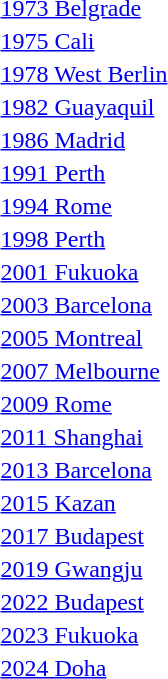<table>
<tr>
<td><a href='#'>1973 Belgrade</a><br></td>
<td></td>
<td></td>
<td></td>
</tr>
<tr>
<td><a href='#'>1975 Cali</a><br></td>
<td></td>
<td></td>
<td></td>
</tr>
<tr>
<td><a href='#'>1978 West Berlin</a><br></td>
<td></td>
<td></td>
<td></td>
</tr>
<tr>
<td><a href='#'>1982 Guayaquil</a><br></td>
<td></td>
<td></td>
<td></td>
</tr>
<tr>
<td><a href='#'>1986 Madrid</a><br></td>
<td></td>
<td></td>
<td></td>
</tr>
<tr>
<td><a href='#'>1991 Perth</a><br></td>
<td></td>
<td></td>
<td></td>
</tr>
<tr>
<td><a href='#'>1994 Rome</a><br></td>
<td></td>
<td></td>
<td></td>
</tr>
<tr>
<td><a href='#'>1998 Perth</a><br></td>
<td></td>
<td></td>
<td></td>
</tr>
<tr>
<td><a href='#'>2001 Fukuoka</a><br></td>
<td></td>
<td></td>
<td></td>
</tr>
<tr>
<td><a href='#'>2003 Barcelona</a><br></td>
<td></td>
<td></td>
<td></td>
</tr>
<tr>
<td><a href='#'>2005 Montreal</a><br></td>
<td></td>
<td></td>
<td></td>
</tr>
<tr>
<td><a href='#'>2007 Melbourne</a><br></td>
<td></td>
<td></td>
<td></td>
</tr>
<tr>
<td><a href='#'>2009 Rome</a><br></td>
<td></td>
<td></td>
<td></td>
</tr>
<tr>
<td><a href='#'>2011 Shanghai</a><br></td>
<td></td>
<td></td>
<td></td>
</tr>
<tr>
<td><a href='#'>2013 Barcelona</a><br></td>
<td></td>
<td></td>
<td></td>
</tr>
<tr>
<td><a href='#'>2015 Kazan</a><br></td>
<td></td>
<td></td>
<td></td>
</tr>
<tr>
<td><a href='#'>2017 Budapest</a><br></td>
<td></td>
<td></td>
<td></td>
</tr>
<tr>
<td><a href='#'>2019 Gwangju</a><br></td>
<td></td>
<td></td>
<td></td>
</tr>
<tr>
<td><a href='#'>2022 Budapest</a><br></td>
<td></td>
<td></td>
<td></td>
</tr>
<tr>
<td><a href='#'>2023 Fukuoka</a><br></td>
<td></td>
<td></td>
<td></td>
</tr>
<tr>
<td><a href='#'>2024 Doha</a><br></td>
<td></td>
<td></td>
<td></td>
</tr>
</table>
